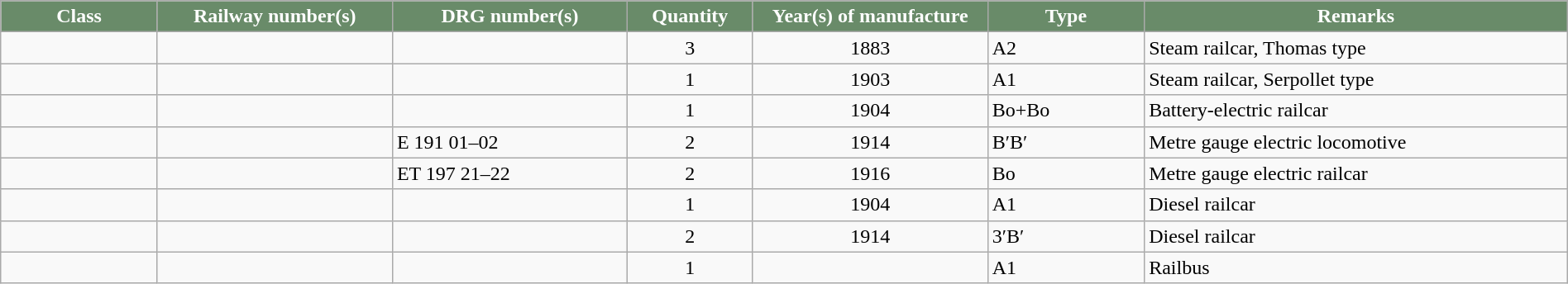<table class="wikitable"  width="100%">
<tr>
<th style="color:#FFFFFF; background:#698B69" width="10%">Class</th>
<th style="color:#FFFFFF; background:#698B69" width="15%">Railway number(s)</th>
<th style="color:#FFFFFF; background:#698B69" width="15%">DRG number(s)</th>
<th style="color:#FFFFFF; background:#698B69" width="8%">Quantity</th>
<th style="color:#FFFFFF; background:#698B69" width="15%">Year(s) of manufacture</th>
<th style="color:#FFFFFF; background:#698B69" width="10%">Type</th>
<th style="color:#FFFFFF; background:#698B69" width="30%">Remarks</th>
</tr>
<tr>
<td></td>
<td></td>
<td></td>
<td align="center">3</td>
<td align="center">1883</td>
<td>A2</td>
<td>Steam railcar, Thomas type</td>
</tr>
<tr>
<td></td>
<td></td>
<td></td>
<td align="center">1</td>
<td align="center">1903</td>
<td>A1</td>
<td>Steam railcar, Serpollet type</td>
</tr>
<tr>
<td></td>
<td></td>
<td></td>
<td align="center">1</td>
<td align="center">1904</td>
<td>Bo+Bo</td>
<td>Battery-electric railcar</td>
</tr>
<tr>
<td></td>
<td></td>
<td>E 191 01–02</td>
<td align="center">2</td>
<td align="center">1914</td>
<td>B′B′</td>
<td>Metre gauge electric locomotive</td>
</tr>
<tr>
<td></td>
<td></td>
<td>ET 197 21–22</td>
<td align="center">2</td>
<td align="center">1916</td>
<td>Bo</td>
<td>Metre gauge electric railcar</td>
</tr>
<tr>
<td></td>
<td></td>
<td></td>
<td align="center">1</td>
<td align="center">1904</td>
<td>A1</td>
<td>Diesel railcar</td>
</tr>
<tr>
<td></td>
<td></td>
<td></td>
<td align="center">2</td>
<td align="center">1914</td>
<td>3′B′</td>
<td>Diesel railcar</td>
</tr>
<tr>
<td></td>
<td></td>
<td></td>
<td align="center">1</td>
<td></td>
<td>A1</td>
<td>Railbus</td>
</tr>
</table>
